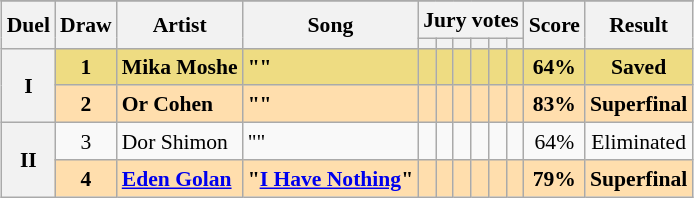<table class="sortable wikitable" style="margin: 1em auto 1em auto; text-align:center; font-size:90%; line-height:18px;">
<tr>
</tr>
<tr>
<th rowspan="2" class="unsortable">Duel</th>
<th rowspan="2">Draw</th>
<th rowspan="2">Artist</th>
<th rowspan="2">Song</th>
<th colspan="6" class="unsortable">Jury votes</th>
<th rowspan="2">Score</th>
<th rowspan="2">Result</th>
</tr>
<tr>
<th class="unsortable"></th>
<th class="unsortable"></th>
<th class="unsortable"></th>
<th class="unsortable"></th>
<th class="unsortable"></th>
<th class="unsortable"></th>
</tr>
<tr style="font-weight:bold; background:#eedc82;">
<th rowspan="2">I</th>
<td>1</td>
<td align="left">Mika Moshe</td>
<td align="left">""</td>
<td></td>
<td></td>
<td></td>
<td></td>
<td></td>
<td></td>
<td>64%</td>
<td>Saved</td>
</tr>
<tr style="font-weight:bold; background:navajowhite;">
<td>2</td>
<td align="left">Or Cohen</td>
<td align="left">""</td>
<td></td>
<td></td>
<td></td>
<td></td>
<td></td>
<td></td>
<td>83%</td>
<td>Superfinal</td>
</tr>
<tr>
<th rowspan="2">II</th>
<td>3</td>
<td align="left">Dor Shimon</td>
<td align="left">""</td>
<td></td>
<td></td>
<td></td>
<td></td>
<td></td>
<td></td>
<td>64%</td>
<td>Eliminated</td>
</tr>
<tr style="font-weight:bold; background:navajowhite;">
<td>4</td>
<td align="left"><a href='#'>Eden Golan</a></td>
<td align="left">"<a href='#'>I Have Nothing</a>"</td>
<td></td>
<td></td>
<td></td>
<td></td>
<td></td>
<td></td>
<td>79%</td>
<td>Superfinal</td>
</tr>
</table>
